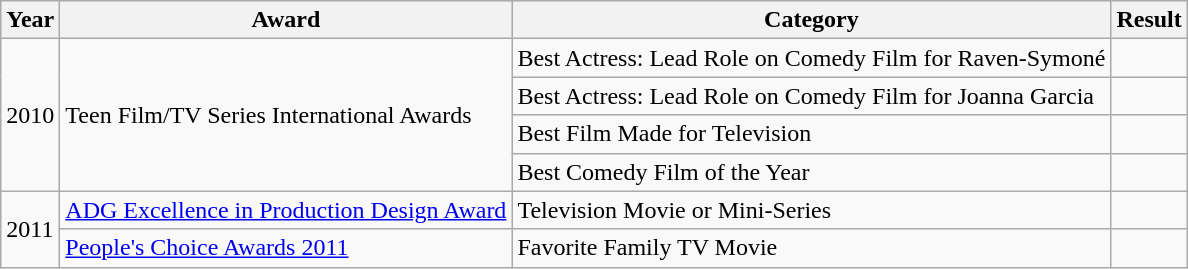<table class="wikitable">
<tr>
<th>Year</th>
<th>Award</th>
<th>Category</th>
<th>Result</th>
</tr>
<tr>
<td rowspan="4">2010</td>
<td rowspan="4">Teen Film/TV Series International Awards</td>
<td>Best Actress: Lead Role on Comedy Film for Raven-Symoné</td>
<td></td>
</tr>
<tr>
<td>Best Actress: Lead Role on Comedy Film for Joanna Garcia</td>
<td></td>
</tr>
<tr>
<td>Best Film Made for Television</td>
<td></td>
</tr>
<tr>
<td>Best Comedy Film of the Year</td>
<td></td>
</tr>
<tr>
<td rowspan="2">2011</td>
<td><a href='#'>ADG Excellence in Production Design Award</a></td>
<td>Television Movie or Mini-Series</td>
<td></td>
</tr>
<tr>
<td><a href='#'>People's Choice Awards 2011</a></td>
<td>Favorite Family TV Movie</td>
<td></td>
</tr>
</table>
